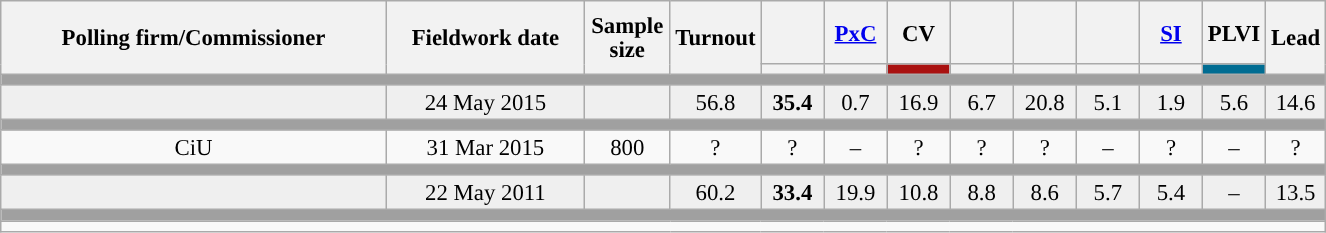<table class="wikitable collapsible collapsed" style="text-align:center; font-size:95%; line-height:16px;">
<tr style="height:42px;">
<th style="width:250px;" rowspan="2">Polling firm/Commissioner</th>
<th style="width:125px;" rowspan="2">Fieldwork date</th>
<th style="width:50px;" rowspan="2">Sample size</th>
<th style="width:45px;" rowspan="2">Turnout</th>
<th style="width:35px;"></th>
<th style="width:35px;"><a href='#'>PxC</a></th>
<th style="width:35px;">CV</th>
<th style="width:35px;"></th>
<th style="width:35px;"></th>
<th style="width:35px;"></th>
<th style="width:35px;"><a href='#'>SI</a></th>
<th style="width:35px;">PLVI</th>
<th style="width:30px;" rowspan="2">Lead</th>
</tr>
<tr>
<th style="color:inherit;background:"></th>
<th style="color:inherit;background:"></th>
<th style="color:inherit;background:#A91110;"></th>
<th style="color:inherit;background:"></th>
<th style="color:inherit;background:"></th>
<th style="color:inherit;background:"></th>
<th style="color:inherit;background:"></th>
<th style="color:inherit;background:#006C92;"></th>
</tr>
<tr>
<td colspan="13" style="background:#A0A0A0"></td>
</tr>
<tr style="background:#EFEFEF;">
<td><strong></strong></td>
<td>24 May 2015</td>
<td></td>
<td>56.8</td>
<td><strong>35.4</strong><br></td>
<td>0.7<br></td>
<td>16.9<br></td>
<td>6.7<br></td>
<td>20.8<br></td>
<td>5.1<br></td>
<td>1.9<br></td>
<td>5.6<br></td>
<td style="background:">14.6</td>
</tr>
<tr>
<td colspan="13" style="background:#A0A0A0"></td>
</tr>
<tr>
<td>CiU</td>
<td>31 Mar 2015</td>
<td>800</td>
<td>?</td>
<td>?<br></td>
<td>–</td>
<td>?<br></td>
<td>?<br></td>
<td>?<br></td>
<td>–</td>
<td>?<br></td>
<td>–</td>
<td style="background:">?</td>
</tr>
<tr>
<td colspan="13" style="background:#A0A0A0"></td>
</tr>
<tr style="background:#EFEFEF;">
<td><strong></strong></td>
<td>22 May 2011</td>
<td></td>
<td>60.2</td>
<td><strong>33.4</strong><br></td>
<td>19.9<br></td>
<td>10.8<br></td>
<td>8.8<br></td>
<td>8.6<br></td>
<td>5.7<br></td>
<td>5.4<br></td>
<td>–</td>
<td style="background:">13.5</td>
</tr>
<tr>
<td colspan="13" style="background:#A0A0A0"></td>
</tr>
<tr>
<td align="left" colspan="13"></td>
</tr>
</table>
